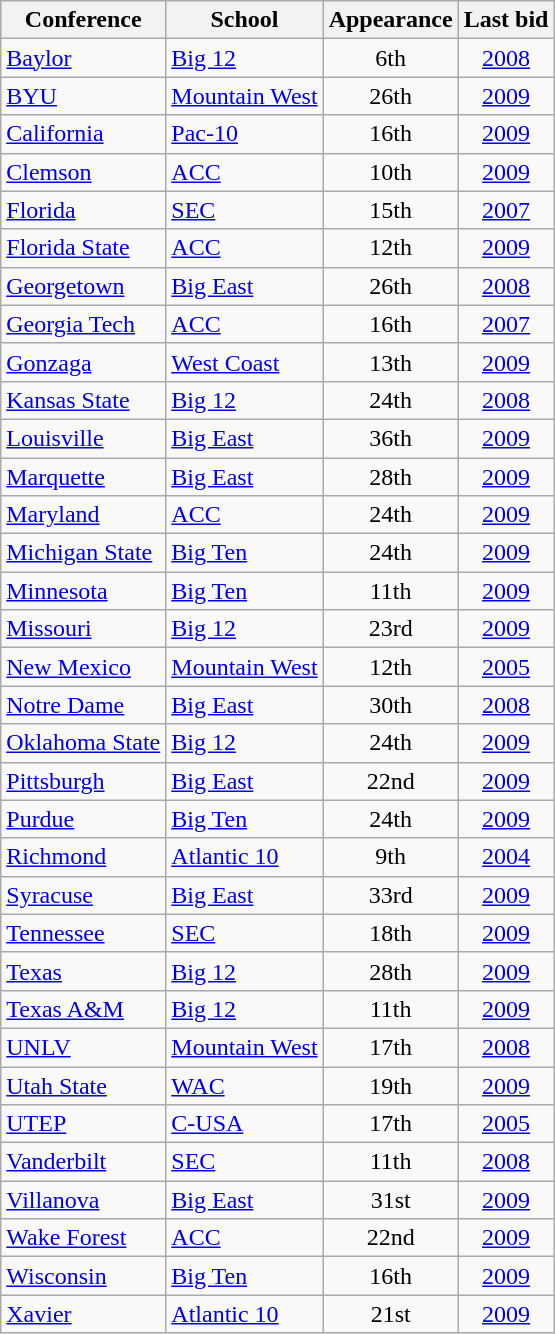<table class="wikitable sortable" style="text-align: center;">
<tr>
<th>Conference</th>
<th>School</th>
<th data-sort-type="number">Appearance</th>
<th>Last bid</th>
</tr>
<tr>
<td align=left><a href='#'>Baylor</a></td>
<td align=left><a href='#'>Big 12</a></td>
<td>6th</td>
<td><a href='#'>2008</a></td>
</tr>
<tr>
<td align=left><a href='#'>BYU</a></td>
<td align=left><a href='#'>Mountain West</a></td>
<td>26th</td>
<td><a href='#'>2009</a></td>
</tr>
<tr>
<td align=left><a href='#'>California</a></td>
<td align=left><a href='#'>Pac-10</a></td>
<td>16th</td>
<td><a href='#'>2009</a></td>
</tr>
<tr>
<td align=left><a href='#'>Clemson</a></td>
<td align=left><a href='#'>ACC</a></td>
<td>10th</td>
<td><a href='#'>2009</a></td>
</tr>
<tr>
<td align=left><a href='#'>Florida</a></td>
<td align=left><a href='#'>SEC</a></td>
<td>15th</td>
<td><a href='#'>2007</a></td>
</tr>
<tr>
<td align=left><a href='#'>Florida State</a></td>
<td align=left><a href='#'>ACC</a></td>
<td>12th</td>
<td><a href='#'>2009</a></td>
</tr>
<tr>
<td align=left><a href='#'>Georgetown</a></td>
<td align=left><a href='#'>Big East</a></td>
<td>26th</td>
<td><a href='#'>2008</a></td>
</tr>
<tr>
<td align=left><a href='#'>Georgia Tech</a></td>
<td align=left><a href='#'>ACC</a></td>
<td>16th</td>
<td><a href='#'>2007</a></td>
</tr>
<tr>
<td align=left><a href='#'>Gonzaga</a></td>
<td align=left><a href='#'>West Coast</a></td>
<td>13th</td>
<td><a href='#'>2009</a></td>
</tr>
<tr>
<td align=left><a href='#'>Kansas State</a></td>
<td align=left><a href='#'>Big 12</a></td>
<td>24th</td>
<td><a href='#'>2008</a></td>
</tr>
<tr>
<td align=left><a href='#'>Louisville</a></td>
<td align=left><a href='#'>Big East</a></td>
<td>36th</td>
<td><a href='#'>2009</a></td>
</tr>
<tr>
<td align=left><a href='#'>Marquette</a></td>
<td align=left><a href='#'>Big East</a></td>
<td>28th</td>
<td><a href='#'>2009</a></td>
</tr>
<tr>
<td align=left><a href='#'>Maryland</a></td>
<td align=left><a href='#'>ACC</a></td>
<td>24th</td>
<td><a href='#'>2009</a></td>
</tr>
<tr>
<td align=left><a href='#'>Michigan State</a></td>
<td align=left><a href='#'>Big Ten</a></td>
<td>24th</td>
<td><a href='#'>2009</a></td>
</tr>
<tr>
<td align=left><a href='#'>Minnesota</a></td>
<td align=left><a href='#'>Big Ten</a></td>
<td>11th</td>
<td><a href='#'>2009</a></td>
</tr>
<tr>
<td align=left><a href='#'>Missouri</a></td>
<td align=left><a href='#'>Big 12</a></td>
<td>23rd</td>
<td><a href='#'>2009</a></td>
</tr>
<tr>
<td align=left><a href='#'>New Mexico</a></td>
<td align=left><a href='#'>Mountain West</a></td>
<td>12th</td>
<td><a href='#'>2005</a></td>
</tr>
<tr>
<td align=left><a href='#'>Notre Dame</a></td>
<td align=left><a href='#'>Big East</a></td>
<td>30th</td>
<td><a href='#'>2008</a></td>
</tr>
<tr>
<td align=left><a href='#'>Oklahoma State</a></td>
<td align=left><a href='#'>Big 12</a></td>
<td>24th</td>
<td><a href='#'>2009</a></td>
</tr>
<tr>
<td align=left><a href='#'>Pittsburgh</a></td>
<td align=left><a href='#'>Big East</a></td>
<td>22nd</td>
<td><a href='#'>2009</a></td>
</tr>
<tr>
<td align=left><a href='#'>Purdue</a></td>
<td align=left><a href='#'>Big Ten</a></td>
<td>24th</td>
<td><a href='#'>2009</a></td>
</tr>
<tr>
<td align=left><a href='#'>Richmond</a></td>
<td align=left><a href='#'>Atlantic 10</a></td>
<td>9th</td>
<td><a href='#'>2004</a></td>
</tr>
<tr>
<td align=left><a href='#'>Syracuse</a></td>
<td align=left><a href='#'>Big East</a></td>
<td>33rd</td>
<td><a href='#'>2009</a></td>
</tr>
<tr>
<td align=left><a href='#'>Tennessee</a></td>
<td align=left><a href='#'>SEC</a></td>
<td>18th</td>
<td><a href='#'>2009</a></td>
</tr>
<tr>
<td align=left><a href='#'>Texas</a></td>
<td align=left><a href='#'>Big 12</a></td>
<td>28th</td>
<td><a href='#'>2009</a></td>
</tr>
<tr>
<td align=left><a href='#'>Texas A&M</a></td>
<td align=left><a href='#'>Big 12</a></td>
<td>11th</td>
<td><a href='#'>2009</a></td>
</tr>
<tr>
<td align=left><a href='#'>UNLV</a></td>
<td align=left><a href='#'>Mountain West</a></td>
<td>17th</td>
<td><a href='#'>2008</a></td>
</tr>
<tr>
<td align=left><a href='#'>Utah State</a></td>
<td align=left><a href='#'>WAC</a></td>
<td>19th</td>
<td><a href='#'>2009</a></td>
</tr>
<tr>
<td align=left><a href='#'>UTEP</a></td>
<td align=left><a href='#'>C-USA</a></td>
<td>17th</td>
<td><a href='#'>2005</a></td>
</tr>
<tr>
<td align=left><a href='#'>Vanderbilt</a></td>
<td align=left><a href='#'>SEC</a></td>
<td>11th</td>
<td><a href='#'>2008</a></td>
</tr>
<tr>
<td align=left><a href='#'>Villanova</a></td>
<td align=left><a href='#'>Big East</a></td>
<td>31st</td>
<td><a href='#'>2009</a></td>
</tr>
<tr>
<td align=left><a href='#'>Wake Forest</a></td>
<td align=left><a href='#'>ACC</a></td>
<td>22nd</td>
<td><a href='#'>2009</a></td>
</tr>
<tr>
<td align=left><a href='#'>Wisconsin</a></td>
<td align=left><a href='#'>Big Ten</a></td>
<td>16th</td>
<td><a href='#'>2009</a></td>
</tr>
<tr>
<td align=left><a href='#'>Xavier</a></td>
<td align=left><a href='#'>Atlantic 10</a></td>
<td>21st</td>
<td><a href='#'>2009</a></td>
</tr>
</table>
